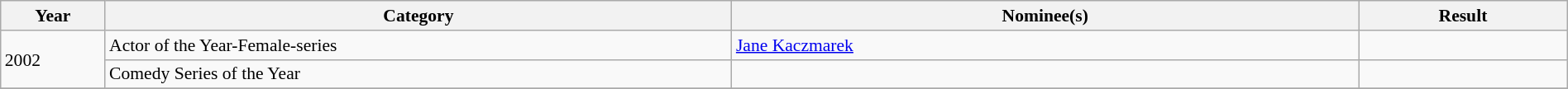<table class="wikitable" style="font-size: 90%" width=100%>
<tr>
<th width="5%">Year</th>
<th width="30%">Category</th>
<th width="30%">Nominee(s)</th>
<th width="10%">Result</th>
</tr>
<tr>
<td rowspan="2">2002</td>
<td>Actor of the Year-Female-series</td>
<td><a href='#'>Jane Kaczmarek</a></td>
<td></td>
</tr>
<tr>
<td>Comedy Series of the Year</td>
<td></td>
<td></td>
</tr>
<tr>
</tr>
</table>
